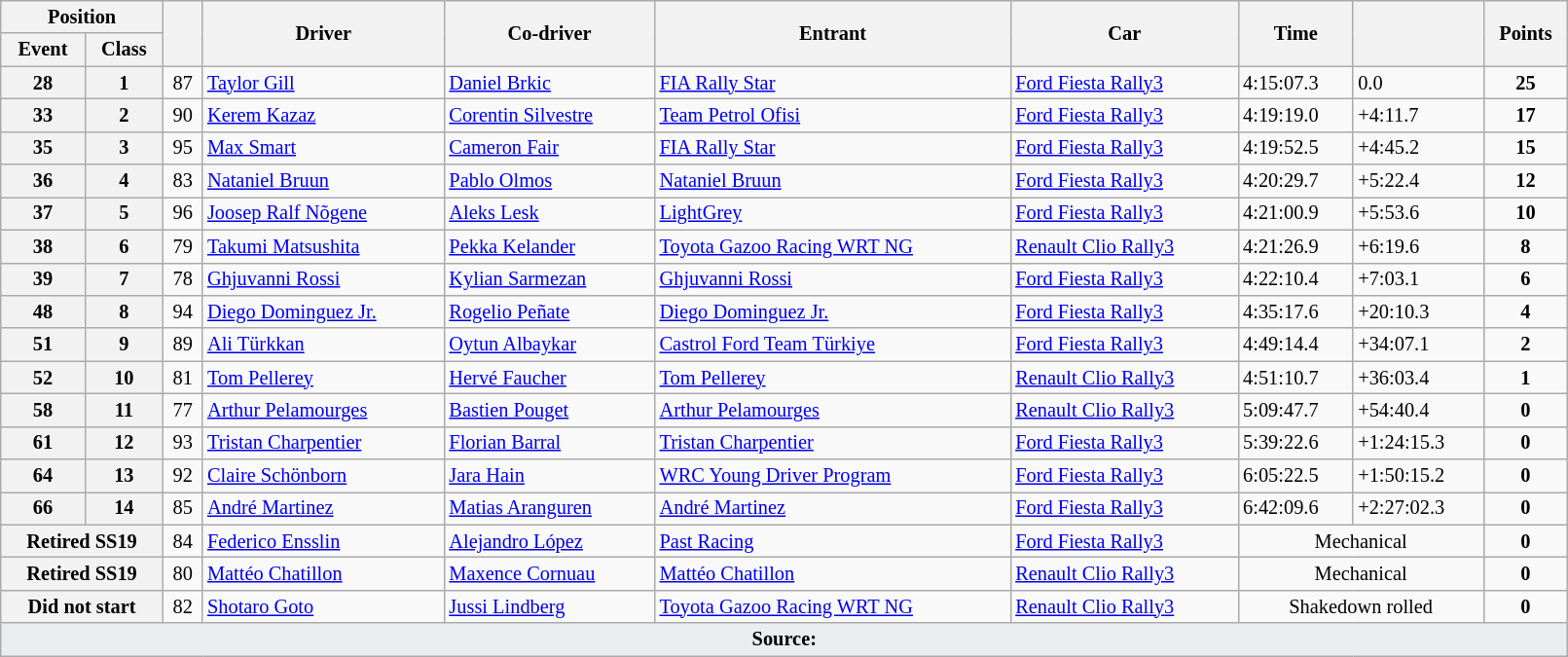<table class="wikitable" width=85% style="font-size: 85%;">
<tr>
<th colspan="2">Position</th>
<th rowspan="2"></th>
<th rowspan="2">Driver</th>
<th rowspan="2">Co-driver</th>
<th rowspan="2">Entrant</th>
<th rowspan="2">Car</th>
<th rowspan="2">Time</th>
<th rowspan="2"></th>
<th rowspan="2">Points</th>
</tr>
<tr>
<th>Event</th>
<th>Class</th>
</tr>
<tr>
<th>28</th>
<th>1</th>
<td align="center">87</td>
<td><a href='#'>Taylor Gill</a></td>
<td><a href='#'>Daniel Brkic</a></td>
<td><a href='#'>FIA Rally Star</a></td>
<td><a href='#'>Ford Fiesta Rally3</a></td>
<td>4:15:07.3</td>
<td>0.0</td>
<td align="center"><strong>25</strong></td>
</tr>
<tr>
<th>33</th>
<th>2</th>
<td align="center">90</td>
<td><a href='#'>Kerem Kazaz</a></td>
<td><a href='#'>Corentin Silvestre</a></td>
<td><a href='#'>Team Petrol Ofisi</a></td>
<td><a href='#'>Ford Fiesta Rally3</a></td>
<td>4:19:19.0</td>
<td>+4:11.7</td>
<td align="center"><strong>17</strong></td>
</tr>
<tr>
<th>35</th>
<th>3</th>
<td align="center">95</td>
<td><a href='#'>Max Smart</a></td>
<td><a href='#'>Cameron Fair</a></td>
<td><a href='#'>FIA Rally Star</a></td>
<td><a href='#'>Ford Fiesta Rally3</a></td>
<td>4:19:52.5</td>
<td>+4:45.2</td>
<td align="center"><strong>15</strong></td>
</tr>
<tr>
<th>36</th>
<th>4</th>
<td align="center">83</td>
<td><a href='#'>Nataniel Bruun</a></td>
<td><a href='#'>Pablo Olmos</a></td>
<td><a href='#'>Nataniel Bruun</a></td>
<td><a href='#'>Ford Fiesta Rally3</a></td>
<td>4:20:29.7</td>
<td>+5:22.4</td>
<td align="center"><strong>12</strong></td>
</tr>
<tr>
<th>37</th>
<th>5</th>
<td align="center">96</td>
<td><a href='#'>Joosep Ralf Nõgene</a></td>
<td><a href='#'>Aleks Lesk</a></td>
<td><a href='#'>LightGrey</a></td>
<td><a href='#'>Ford Fiesta Rally3</a></td>
<td>4:21:00.9</td>
<td>+5:53.6</td>
<td align="center"><strong>10</strong></td>
</tr>
<tr>
<th>38</th>
<th>6</th>
<td align="center">79</td>
<td><a href='#'>Takumi Matsushita</a></td>
<td><a href='#'>Pekka Kelander</a></td>
<td><a href='#'>Toyota Gazoo Racing WRT NG</a></td>
<td><a href='#'>Renault Clio Rally3</a></td>
<td>4:21:26.9</td>
<td>+6:19.6</td>
<td align="center"><strong>8</strong></td>
</tr>
<tr>
<th>39</th>
<th>7</th>
<td align="center">78</td>
<td><a href='#'>Ghjuvanni Rossi</a></td>
<td><a href='#'>Kylian Sarmezan</a></td>
<td><a href='#'>Ghjuvanni Rossi</a></td>
<td><a href='#'>Ford Fiesta Rally3</a></td>
<td>4:22:10.4</td>
<td>+7:03.1</td>
<td align="center"><strong>6</strong></td>
</tr>
<tr>
<th>48</th>
<th>8</th>
<td align="center">94</td>
<td><a href='#'>Diego Dominguez Jr.</a></td>
<td><a href='#'>Rogelio Peñate</a></td>
<td><a href='#'>Diego Dominguez Jr.</a></td>
<td><a href='#'>Ford Fiesta Rally3</a></td>
<td>4:35:17.6</td>
<td>+20:10.3</td>
<td align="center"><strong>4</strong></td>
</tr>
<tr>
<th>51</th>
<th>9</th>
<td align="center">89</td>
<td><a href='#'>Ali Türkkan</a></td>
<td><a href='#'>Oytun Albaykar</a></td>
<td><a href='#'>Castrol Ford Team Türkiye</a></td>
<td><a href='#'>Ford Fiesta Rally3</a></td>
<td>4:49:14.4</td>
<td>+34:07.1</td>
<td align="center"><strong>2</strong></td>
</tr>
<tr>
<th>52</th>
<th>10</th>
<td align="center">81</td>
<td><a href='#'>Tom Pellerey</a></td>
<td><a href='#'>Hervé Faucher</a></td>
<td><a href='#'>Tom Pellerey</a></td>
<td><a href='#'>Renault Clio Rally3</a></td>
<td>4:51:10.7</td>
<td>+36:03.4</td>
<td align="center"><strong>1</strong></td>
</tr>
<tr>
<th>58</th>
<th>11</th>
<td align="center">77</td>
<td><a href='#'>Arthur Pelamourges</a></td>
<td><a href='#'>Bastien Pouget</a></td>
<td><a href='#'>Arthur Pelamourges</a></td>
<td><a href='#'>Renault Clio Rally3</a></td>
<td>5:09:47.7</td>
<td>+54:40.4</td>
<td align="center"><strong>0</strong></td>
</tr>
<tr>
<th>61</th>
<th>12</th>
<td align="center">93</td>
<td><a href='#'>Tristan Charpentier</a></td>
<td><a href='#'>Florian Barral</a></td>
<td><a href='#'>Tristan Charpentier</a></td>
<td><a href='#'>Ford Fiesta Rally3</a></td>
<td>5:39:22.6</td>
<td>+1:24:15.3</td>
<td align="center"><strong>0</strong></td>
</tr>
<tr>
<th>64</th>
<th>13</th>
<td align="center">92</td>
<td><a href='#'>Claire Schönborn</a></td>
<td><a href='#'>Jara Hain</a></td>
<td><a href='#'>WRC Young Driver Program</a></td>
<td><a href='#'>Ford Fiesta Rally3</a></td>
<td>6:05:22.5</td>
<td>+1:50:15.2</td>
<td align="center"><strong>0</strong></td>
</tr>
<tr>
<th>66</th>
<th>14</th>
<td align="center">85</td>
<td><a href='#'>André Martinez</a></td>
<td><a href='#'>Matias Aranguren</a></td>
<td><a href='#'>André Martinez</a></td>
<td><a href='#'>Ford Fiesta Rally3</a></td>
<td>6:42:09.6</td>
<td>+2:27:02.3</td>
<td align="center"><strong>0</strong></td>
</tr>
<tr>
<th colspan="2">Retired SS19</th>
<td align="center">84</td>
<td><a href='#'>Federico Ensslin</a></td>
<td><a href='#'>Alejandro López</a></td>
<td><a href='#'>Past Racing</a></td>
<td><a href='#'>Ford Fiesta Rally3</a></td>
<td colspan="2" align="center">Mechanical</td>
<td align="center"><strong>0</strong></td>
</tr>
<tr>
<th colspan="2">Retired SS19</th>
<td align="center">80</td>
<td><a href='#'>Mattéo Chatillon</a></td>
<td><a href='#'>Maxence Cornuau</a></td>
<td><a href='#'>Mattéo Chatillon</a></td>
<td><a href='#'>Renault Clio Rally3</a></td>
<td colspan="2" align="center">Mechanical</td>
<td align="center"><strong>0</strong></td>
</tr>
<tr>
<th colspan="2">Did not start</th>
<td align="center">82</td>
<td><a href='#'>Shotaro Goto</a></td>
<td><a href='#'>Jussi Lindberg</a></td>
<td><a href='#'>Toyota Gazoo Racing WRT NG</a></td>
<td><a href='#'>Renault Clio Rally3</a></td>
<td colspan="2" align="center">Shakedown rolled</td>
<td align="center"><strong>0</strong></td>
</tr>
<tr>
<td style="background-color:#EAECF0; text-align:center" colspan="11"><strong>Source:</strong></td>
</tr>
</table>
